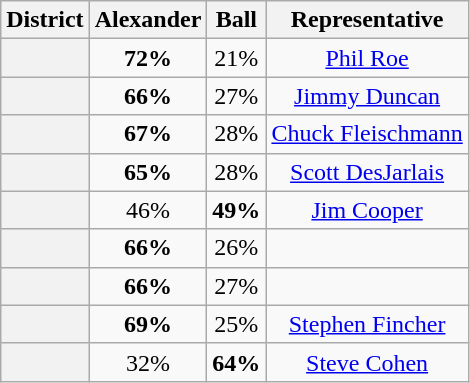<table class="wikitable sortable">
<tr>
<th>District</th>
<th>Alexander</th>
<th>Ball</th>
<th>Representative</th>
</tr>
<tr align=center>
<th></th>
<td><strong>72%</strong></td>
<td>21%</td>
<td><a href='#'>Phil Roe</a></td>
</tr>
<tr align=center>
<th></th>
<td><strong>66%</strong></td>
<td>27%</td>
<td><a href='#'>Jimmy Duncan</a></td>
</tr>
<tr align=center>
<th></th>
<td><strong>67%</strong></td>
<td>28%</td>
<td><a href='#'>Chuck Fleischmann</a></td>
</tr>
<tr align=center>
<th></th>
<td><strong>65%</strong></td>
<td>28%</td>
<td><a href='#'>Scott DesJarlais</a></td>
</tr>
<tr align=center>
<th></th>
<td>46%</td>
<td><strong>49%</strong></td>
<td><a href='#'>Jim Cooper</a></td>
</tr>
<tr align=center>
<th></th>
<td><strong>66%</strong></td>
<td>26%</td>
<td></td>
</tr>
<tr align=center>
<th></th>
<td><strong>66%</strong></td>
<td>27%</td>
<td></td>
</tr>
<tr align=center>
<th></th>
<td><strong>69%</strong></td>
<td>25%</td>
<td><a href='#'>Stephen Fincher</a></td>
</tr>
<tr align=center>
<th></th>
<td>32%</td>
<td><strong>64%</strong></td>
<td><a href='#'>Steve Cohen</a></td>
</tr>
</table>
